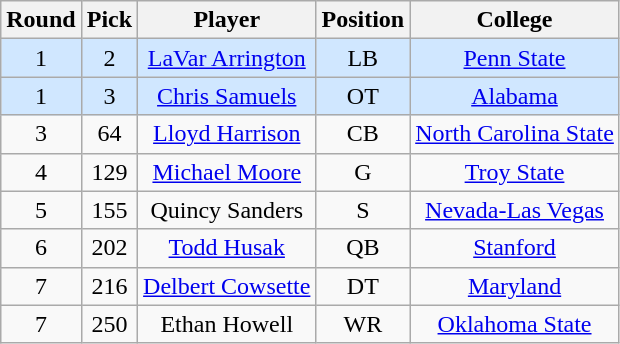<table class="wikitable sortable sortable"  style="text-align:center;">
<tr>
<th>Round</th>
<th>Pick</th>
<th>Player</th>
<th>Position</th>
<th>College</th>
</tr>
<tr style="background:#d0e7ff;">
<td>1</td>
<td>2</td>
<td><a href='#'>LaVar Arrington</a></td>
<td>LB</td>
<td><a href='#'>Penn State</a></td>
</tr>
<tr style="background:#d0e7ff;">
<td>1</td>
<td>3</td>
<td><a href='#'>Chris Samuels</a></td>
<td>OT</td>
<td><a href='#'>Alabama</a></td>
</tr>
<tr>
<td>3</td>
<td>64</td>
<td><a href='#'>Lloyd Harrison</a></td>
<td>CB</td>
<td><a href='#'>North Carolina State</a></td>
</tr>
<tr>
<td>4</td>
<td>129</td>
<td><a href='#'>Michael Moore</a></td>
<td>G</td>
<td><a href='#'>Troy State</a></td>
</tr>
<tr>
<td>5</td>
<td>155</td>
<td>Quincy Sanders</td>
<td>S</td>
<td><a href='#'>Nevada-Las Vegas</a></td>
</tr>
<tr>
<td>6</td>
<td>202</td>
<td><a href='#'>Todd Husak</a></td>
<td>QB</td>
<td><a href='#'>Stanford</a></td>
</tr>
<tr>
<td>7</td>
<td>216</td>
<td><a href='#'>Delbert Cowsette</a></td>
<td>DT</td>
<td><a href='#'>Maryland</a></td>
</tr>
<tr>
<td>7</td>
<td>250</td>
<td>Ethan Howell</td>
<td>WR</td>
<td><a href='#'>Oklahoma State</a></td>
</tr>
</table>
